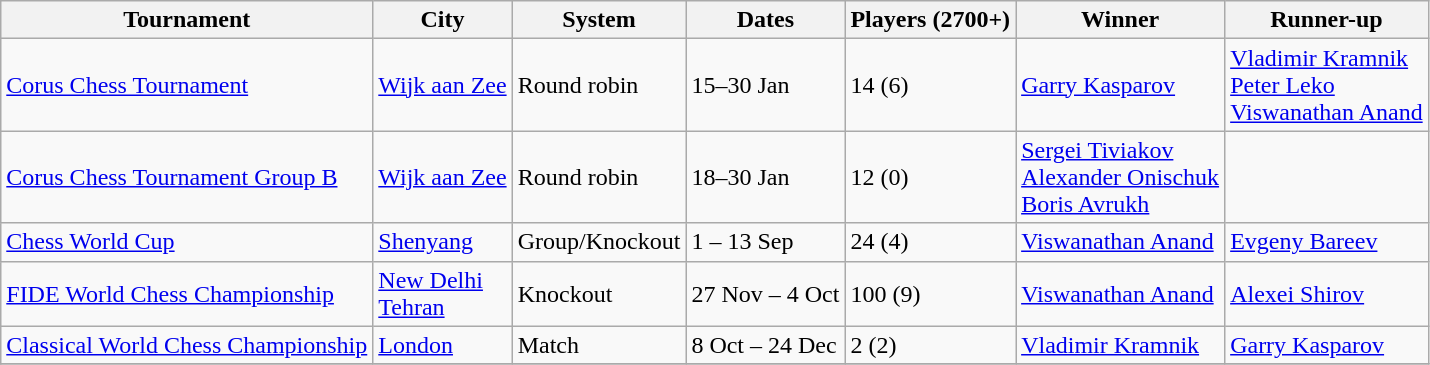<table class="wikitable">
<tr>
<th>Tournament</th>
<th>City</th>
<th>System</th>
<th>Dates</th>
<th>Players (2700+)</th>
<th>Winner</th>
<th>Runner-up</th>
</tr>
<tr>
<td><a href='#'>Corus Chess Tournament</a></td>
<td> <a href='#'>Wijk aan Zee</a></td>
<td>Round robin</td>
<td>15–30 Jan</td>
<td>14 (6)</td>
<td> <a href='#'>Garry Kasparov</a></td>
<td> <a href='#'>Vladimir Kramnik</a><br> <a href='#'>Peter Leko</a><br> <a href='#'>Viswanathan Anand</a></td>
</tr>
<tr>
<td><a href='#'>Corus Chess Tournament Group B</a></td>
<td> <a href='#'>Wijk aan Zee</a></td>
<td>Round robin</td>
<td>18–30 Jan</td>
<td>12 (0)</td>
<td> <a href='#'>Sergei Tiviakov</a><br><a href='#'>Alexander Onischuk</a><br> <a href='#'>Boris Avrukh</a></td>
<td></td>
</tr>
<tr>
<td><a href='#'>Chess World Cup</a></td>
<td> <a href='#'>Shenyang</a></td>
<td>Group/Knockout</td>
<td>1 – 13 Sep</td>
<td>24 (4)</td>
<td> <a href='#'>Viswanathan Anand</a></td>
<td> <a href='#'>Evgeny Bareev</a></td>
</tr>
<tr>
<td><a href='#'>FIDE World Chess Championship</a></td>
<td> <a href='#'>New Delhi</a><br> <a href='#'>Tehran</a></td>
<td>Knockout</td>
<td>27 Nov – 4 Oct</td>
<td>100 (9)</td>
<td> <a href='#'>Viswanathan Anand</a></td>
<td> <a href='#'>Alexei Shirov</a></td>
</tr>
<tr>
<td><a href='#'>Classical World Chess Championship</a></td>
<td> <a href='#'>London</a></td>
<td>Match</td>
<td>8 Oct – 24 Dec</td>
<td>2 (2)</td>
<td> <a href='#'>Vladimir Kramnik</a></td>
<td> <a href='#'>Garry Kasparov</a></td>
</tr>
<tr>
</tr>
</table>
